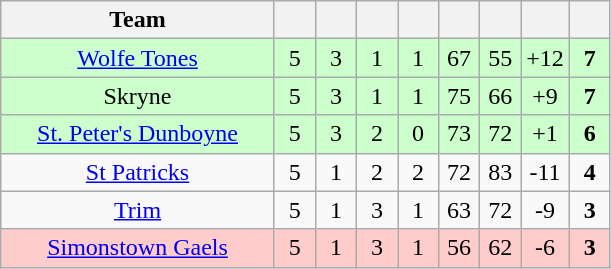<table class="wikitable" style="text-align:center">
<tr>
<th width="175">Team</th>
<th width="20"></th>
<th width="20"></th>
<th width="20"></th>
<th width="20"></th>
<th width="20"></th>
<th width="20"></th>
<th width="20"></th>
<th width="20"></th>
</tr>
<tr bgcolor="ccffcc">
<td><a href='#'>Wolfe Tones</a></td>
<td>5</td>
<td>3</td>
<td>1</td>
<td>1</td>
<td>67</td>
<td>55</td>
<td>+12</td>
<td><strong>7</strong></td>
</tr>
<tr bgcolor="ccffcc">
<td>Skryne</td>
<td>5</td>
<td>3</td>
<td>1</td>
<td>1</td>
<td>75</td>
<td>66</td>
<td>+9</td>
<td><strong>7</strong></td>
</tr>
<tr bgcolor="ccffcc">
<td><a href='#'>St. Peter's Dunboyne</a></td>
<td>5</td>
<td>3</td>
<td>2</td>
<td>0</td>
<td>73</td>
<td>72</td>
<td>+1</td>
<td><strong>6</strong></td>
</tr>
<tr>
<td><a href='#'>St Patricks</a></td>
<td>5</td>
<td>1</td>
<td>2</td>
<td>2</td>
<td>72</td>
<td>83</td>
<td>-11</td>
<td><strong>4</strong></td>
</tr>
<tr>
<td><a href='#'>Trim</a></td>
<td>5</td>
<td>1</td>
<td>3</td>
<td>1</td>
<td>63</td>
<td>72</td>
<td>-9</td>
<td><strong>3</strong></td>
</tr>
<tr bgcolor="ffcccc">
<td><a href='#'>Simonstown Gaels</a></td>
<td>5</td>
<td>1</td>
<td>3</td>
<td>1</td>
<td>56</td>
<td>62</td>
<td>-6</td>
<td><strong>3</strong></td>
</tr>
</table>
